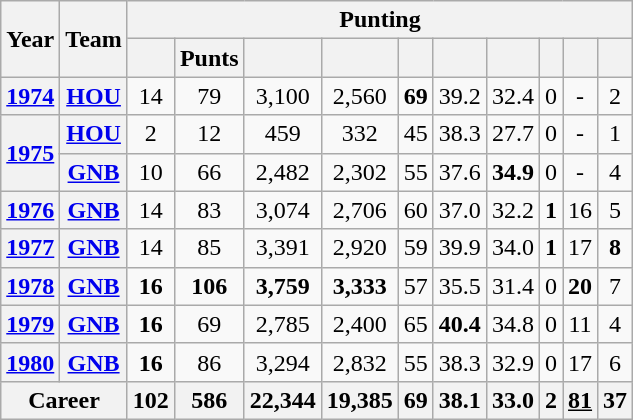<table class=wikitable style="text-align:center;">
<tr>
<th rowspan="2">Year</th>
<th rowspan="2">Team</th>
<th colspan="10">Punting</th>
</tr>
<tr>
<th></th>
<th>Punts</th>
<th></th>
<th></th>
<th></th>
<th></th>
<th></th>
<th></th>
<th></th>
<th></th>
</tr>
<tr>
<th><a href='#'>1974</a></th>
<th><a href='#'>HOU</a></th>
<td>14</td>
<td>79</td>
<td>3,100</td>
<td>2,560</td>
<td><strong>69</strong></td>
<td>39.2</td>
<td>32.4</td>
<td>0</td>
<td>-</td>
<td>2</td>
</tr>
<tr>
<th rowspan="2"><a href='#'>1975</a></th>
<th><a href='#'>HOU</a></th>
<td>2</td>
<td>12</td>
<td>459</td>
<td>332</td>
<td>45</td>
<td>38.3</td>
<td>27.7</td>
<td>0</td>
<td>-</td>
<td>1</td>
</tr>
<tr>
<th><a href='#'>GNB</a></th>
<td>10</td>
<td>66</td>
<td>2,482</td>
<td>2,302</td>
<td>55</td>
<td>37.6</td>
<td><strong>34.9</strong></td>
<td>0</td>
<td>-</td>
<td>4</td>
</tr>
<tr>
<th><a href='#'>1976</a></th>
<th><a href='#'>GNB</a></th>
<td>14</td>
<td>83</td>
<td>3,074</td>
<td>2,706</td>
<td>60</td>
<td>37.0</td>
<td>32.2</td>
<td><strong>1</strong></td>
<td>16</td>
<td>5</td>
</tr>
<tr>
<th><a href='#'>1977</a></th>
<th><a href='#'>GNB</a></th>
<td>14</td>
<td>85</td>
<td>3,391</td>
<td>2,920</td>
<td>59</td>
<td>39.9</td>
<td>34.0</td>
<td><strong>1</strong></td>
<td>17</td>
<td><strong>8</strong></td>
</tr>
<tr>
<th><a href='#'>1978</a></th>
<th><a href='#'>GNB</a></th>
<td><strong>16</strong></td>
<td><strong>106</strong></td>
<td><strong>3,759</strong></td>
<td><strong>3,333</strong></td>
<td>57</td>
<td>35.5</td>
<td>31.4</td>
<td>0</td>
<td><strong>20</strong></td>
<td>7</td>
</tr>
<tr>
<th><a href='#'>1979</a></th>
<th><a href='#'>GNB</a></th>
<td><strong>16</strong></td>
<td>69</td>
<td>2,785</td>
<td>2,400</td>
<td>65</td>
<td><strong>40.4</strong></td>
<td>34.8</td>
<td>0</td>
<td>11</td>
<td>4</td>
</tr>
<tr>
<th><a href='#'>1980</a></th>
<th><a href='#'>GNB</a></th>
<td><strong>16</strong></td>
<td>86</td>
<td>3,294</td>
<td>2,832</td>
<td>55</td>
<td>38.3</td>
<td>32.9</td>
<td>0</td>
<td>17</td>
<td>6</td>
</tr>
<tr>
<th colspan="2">Career</th>
<th>102</th>
<th>586</th>
<th>22,344</th>
<th>19,385</th>
<th>69</th>
<th>38.1</th>
<th>33.0</th>
<th>2</th>
<th><u>81</u></th>
<th>37</th>
</tr>
</table>
